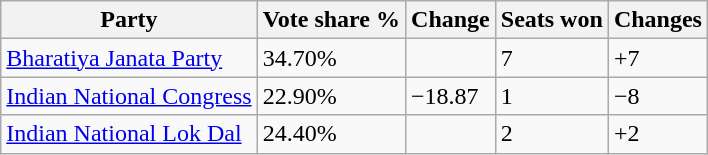<table class="wikitable sortable">
<tr>
<th>Party</th>
<th>Vote share %</th>
<th>Change</th>
<th>Seats won</th>
<th>Changes</th>
</tr>
<tr>
<td><a href='#'>Bharatiya Janata Party</a></td>
<td>34.70%</td>
<td></td>
<td>7</td>
<td>+7</td>
</tr>
<tr>
<td><a href='#'>Indian National Congress</a></td>
<td>22.90%</td>
<td>−18.87</td>
<td>1</td>
<td>−8</td>
</tr>
<tr>
<td><a href='#'>Indian National Lok Dal</a></td>
<td>24.40%</td>
<td></td>
<td>2</td>
<td>+2</td>
</tr>
</table>
